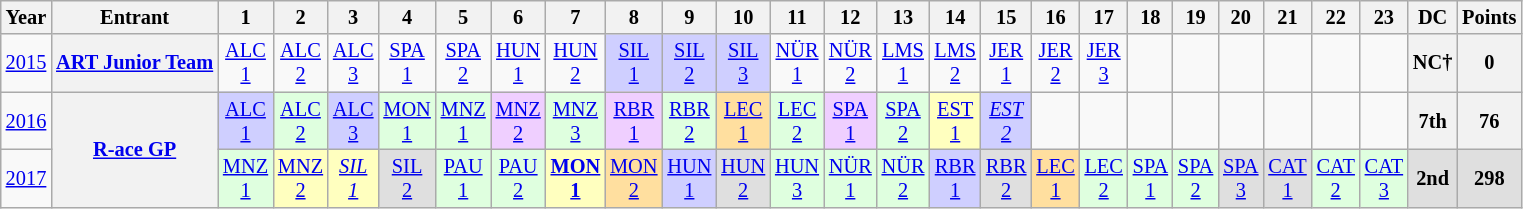<table class="wikitable" style="text-align:center; font-size:85%">
<tr>
<th>Year</th>
<th>Entrant</th>
<th>1</th>
<th>2</th>
<th>3</th>
<th>4</th>
<th>5</th>
<th>6</th>
<th>7</th>
<th>8</th>
<th>9</th>
<th>10</th>
<th>11</th>
<th>12</th>
<th>13</th>
<th>14</th>
<th>15</th>
<th>16</th>
<th>17</th>
<th>18</th>
<th>19</th>
<th>20</th>
<th>21</th>
<th>22</th>
<th>23</th>
<th>DC</th>
<th>Points</th>
</tr>
<tr>
<td><a href='#'>2015</a></td>
<th nowrap><a href='#'>ART Junior Team</a></th>
<td style="background:#;"><a href='#'>ALC<br>1</a><br></td>
<td style="background:#;"><a href='#'>ALC<br>2</a><br></td>
<td style="background:#;"><a href='#'>ALC<br>3</a><br></td>
<td style="background:#;"><a href='#'>SPA<br>1</a><br></td>
<td style="background:#;"><a href='#'>SPA<br>2</a><br></td>
<td style="background:#;"><a href='#'>HUN<br>1</a><br></td>
<td style="background:#;"><a href='#'>HUN<br>2</a><br></td>
<td style="background:#cfcfff;"><a href='#'>SIL<br>1</a><br></td>
<td style="background:#cfcfff;"><a href='#'>SIL<br>2</a><br></td>
<td style="background:#cfcfff;"><a href='#'>SIL<br>3</a><br></td>
<td style="background:#;"><a href='#'>NÜR<br>1</a><br></td>
<td style="background:#;"><a href='#'>NÜR<br>2</a><br></td>
<td style="background:#;"><a href='#'>LMS<br>1</a><br></td>
<td style="background:#;"><a href='#'>LMS<br>2</a><br></td>
<td style="background:#;"><a href='#'>JER<br>1</a><br></td>
<td style="background:#;"><a href='#'>JER<br>2</a><br></td>
<td style="background:#;"><a href='#'>JER<br>3</a><br></td>
<td></td>
<td></td>
<td></td>
<td></td>
<td></td>
<td></td>
<th>NC†</th>
<th>0</th>
</tr>
<tr>
<td><a href='#'>2016</a></td>
<th rowspan="2"><a href='#'>R-ace GP</a></th>
<td style="background:#cfcfff;"><a href='#'>ALC<br>1</a><br></td>
<td style="background:#dfffdf;"><a href='#'>ALC<br>2</a><br></td>
<td style="background:#cfcfff;"><a href='#'>ALC<br>3</a><br></td>
<td style="background:#dfffdf;"><a href='#'>MON<br>1</a><br></td>
<td style="background:#dfffdf;"><a href='#'>MNZ<br>1</a><br></td>
<td style="background:#efcfff;"><a href='#'>MNZ<br>2</a><br></td>
<td style="background:#dfffdf;"><a href='#'>MNZ<br>3</a><br></td>
<td style="background:#efcfff;"><a href='#'>RBR<br>1</a><br></td>
<td style="background:#dfffdf;"><a href='#'>RBR<br>2</a><br></td>
<td style="background:#ffdf9f;"><a href='#'>LEC<br>1</a><br></td>
<td style="background:#dfffdf;"><a href='#'>LEC<br>2</a><br></td>
<td style="background:#efcfff;"><a href='#'>SPA<br>1</a><br></td>
<td style="background:#dfffdf;"><a href='#'>SPA<br>2</a><br></td>
<td style="background:#ffffbf;"><a href='#'>EST<br>1</a><br></td>
<td style="background:#cfcfff;"><em><a href='#'>EST<br>2</a></em><br></td>
<td></td>
<td></td>
<td></td>
<td></td>
<td></td>
<td></td>
<td></td>
<td></td>
<th>7th</th>
<th>76</th>
</tr>
<tr>
<td><a href='#'>2017</a></td>
<td style="background:#dfffdf;"><a href='#'>MNZ<br>1</a><br></td>
<td style="background:#ffffbf;"><a href='#'>MNZ<br>2</a><br></td>
<td style="background:#ffffbf;"><em><a href='#'>SIL<br>1</a></em><br></td>
<td style="background:#dfdfdf;"><a href='#'>SIL<br>2</a><br></td>
<td style="background:#dfffdf;"><a href='#'>PAU<br>1</a><br></td>
<td style="background:#dfffdf;"><a href='#'>PAU<br>2</a><br></td>
<td style="background:#ffffbf;"><strong><a href='#'>MON<br>1</a></strong><br></td>
<td style="background:#ffdf9f;"><a href='#'>MON<br>2</a><br></td>
<td style="background:#cfcfff;"><a href='#'>HUN<br>1</a><br></td>
<td style="background:#dfdfdf;"><a href='#'>HUN<br>2</a><br></td>
<td style="background:#dfffdf;"><a href='#'>HUN<br>3</a><br></td>
<td style="background:#dfffdf;"><a href='#'>NÜR<br>1</a><br></td>
<td style="background:#dfffdf;"><a href='#'>NÜR<br>2</a><br></td>
<td style="background:#cfcfff;"><a href='#'>RBR<br>1</a><br></td>
<td style="background:#dfdfdf;"><a href='#'>RBR<br>2</a><br></td>
<td style="background:#ffdf9f;"><a href='#'>LEC<br>1</a><br></td>
<td style="background:#dfffdf;"><a href='#'>LEC<br>2</a><br></td>
<td style="background:#dfffdf;"><a href='#'>SPA<br>1</a><br></td>
<td style="background:#dfffdf;"><a href='#'>SPA<br>2</a><br></td>
<td style="background:#dfdfdf;"><a href='#'>SPA<br>3</a><br></td>
<td style="background:#dfdfdf;"><a href='#'>CAT<br>1</a><br></td>
<td style="background:#dfffdf;"><a href='#'>CAT<br>2</a><br></td>
<td style="background:#dfffdf;"><a href='#'>CAT<br>3</a><br></td>
<th style="background:#dfdfdf;">2nd</th>
<th style="background:#dfdfdf;">298</th>
</tr>
</table>
